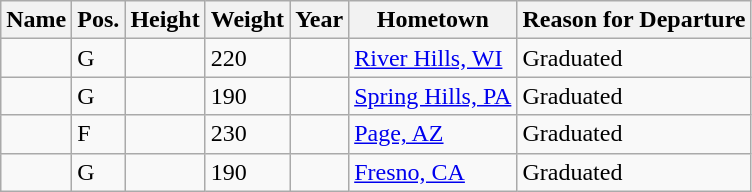<table class="wikitable sortable" style="font-size:100%;" border="1">
<tr>
<th>Name</th>
<th>Pos.</th>
<th>Height</th>
<th>Weight</th>
<th>Year</th>
<th>Hometown</th>
<th ! class="unsortable">Reason for Departure</th>
</tr>
<tr>
<td></td>
<td>G</td>
<td></td>
<td>220</td>
<td></td>
<td><a href='#'>River Hills, WI</a></td>
<td>Graduated</td>
</tr>
<tr>
<td></td>
<td>G</td>
<td></td>
<td>190</td>
<td></td>
<td><a href='#'>Spring Hills, PA</a></td>
<td>Graduated</td>
</tr>
<tr>
<td></td>
<td>F</td>
<td></td>
<td>230</td>
<td></td>
<td><a href='#'>Page, AZ</a></td>
<td>Graduated</td>
</tr>
<tr>
<td></td>
<td>G</td>
<td></td>
<td>190</td>
<td></td>
<td><a href='#'>Fresno, CA</a></td>
<td>Graduated</td>
</tr>
</table>
